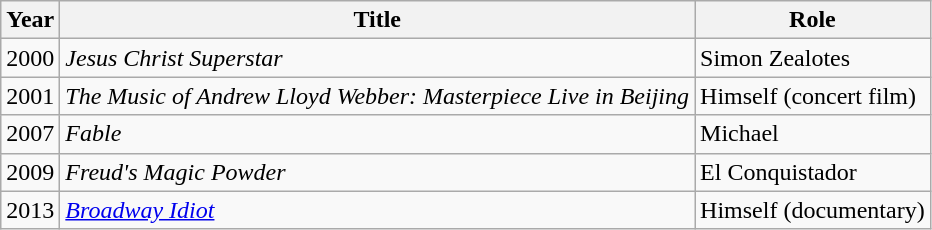<table class="wikitable">
<tr>
<th>Year</th>
<th>Title</th>
<th>Role</th>
</tr>
<tr>
<td>2000</td>
<td><em>Jesus Christ Superstar</em></td>
<td>Simon Zealotes</td>
</tr>
<tr>
<td>2001</td>
<td><em>The Music of Andrew Lloyd Webber: Masterpiece Live in Beijing</em></td>
<td>Himself (concert film)</td>
</tr>
<tr>
<td>2007</td>
<td><em>Fable</em></td>
<td>Michael</td>
</tr>
<tr>
<td>2009</td>
<td><em>Freud's Magic Powder</em></td>
<td>El Conquistador</td>
</tr>
<tr>
<td>2013</td>
<td><em><a href='#'>Broadway Idiot</a></em></td>
<td>Himself (documentary)</td>
</tr>
</table>
